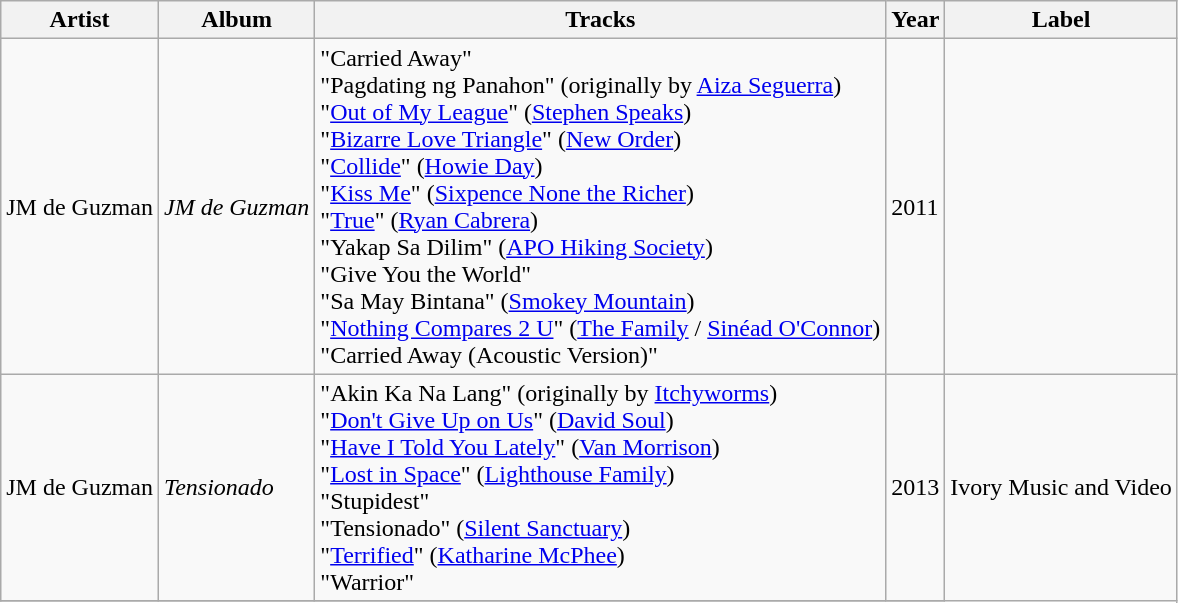<table class="wikitable">
<tr>
<th>Artist</th>
<th>Album</th>
<th>Tracks</th>
<th>Year</th>
<th>Label</th>
</tr>
<tr>
<td>JM de Guzman</td>
<td><em>JM de Guzman</em></td>
<td>"Carried Away" <br> "Pagdating ng Panahon" (originally by <a href='#'>Aiza Seguerra</a>) <br> "<a href='#'>Out of My League</a>" (<a href='#'>Stephen Speaks</a>) <br> "<a href='#'>Bizarre Love Triangle</a>" (<a href='#'>New Order</a>) <br> "<a href='#'>Collide</a>" (<a href='#'>Howie Day</a>) <br> "<a href='#'>Kiss Me</a>" (<a href='#'>Sixpence None the Richer</a>) <br> "<a href='#'>True</a>" (<a href='#'>Ryan Cabrera</a>) <br> "Yakap Sa Dilim" (<a href='#'>APO Hiking Society</a>) <br> "Give You the World" <br> "Sa May Bintana" (<a href='#'>Smokey Mountain</a>) <br> "<a href='#'>Nothing Compares 2 U</a>" (<a href='#'>The Family</a> / <a href='#'>Sinéad O'Connor</a>) <br> "Carried Away (Acoustic Version)"</td>
<td>2011</td>
</tr>
<tr>
<td>JM de Guzman</td>
<td><em>Tensionado</em></td>
<td>"Akin Ka Na Lang" (originally by <a href='#'>Itchyworms</a>) <br> "<a href='#'>Don't Give Up on Us</a>" (<a href='#'>David Soul</a>) <br> "<a href='#'>Have I Told You Lately</a>" (<a href='#'>Van Morrison</a>) <br> "<a href='#'>Lost in Space</a>" (<a href='#'>Lighthouse Family</a>) <br> "Stupidest" <br> "Tensionado" (<a href='#'>Silent Sanctuary</a>) <br> "<a href='#'>Terrified</a>" (<a href='#'>Katharine McPhee</a>) <br> "Warrior"</td>
<td>2013</td>
<td rowspan=2>Ivory Music and Video</td>
</tr>
<tr>
</tr>
</table>
